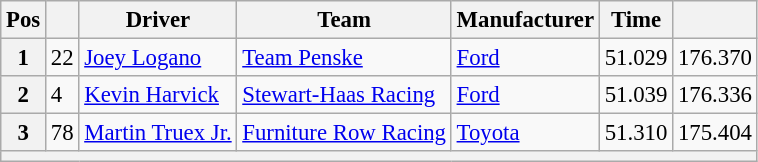<table class="wikitable" style="font-size:95%">
<tr>
<th>Pos</th>
<th></th>
<th>Driver</th>
<th>Team</th>
<th>Manufacturer</th>
<th>Time</th>
<th></th>
</tr>
<tr>
<th>1</th>
<td>22</td>
<td><a href='#'>Joey Logano</a></td>
<td><a href='#'>Team Penske</a></td>
<td><a href='#'>Ford</a></td>
<td>51.029</td>
<td>176.370</td>
</tr>
<tr>
<th>2</th>
<td>4</td>
<td><a href='#'>Kevin Harvick</a></td>
<td><a href='#'>Stewart-Haas Racing</a></td>
<td><a href='#'>Ford</a></td>
<td>51.039</td>
<td>176.336</td>
</tr>
<tr>
<th>3</th>
<td>78</td>
<td><a href='#'>Martin Truex Jr.</a></td>
<td><a href='#'>Furniture Row Racing</a></td>
<td><a href='#'>Toyota</a></td>
<td>51.310</td>
<td>175.404</td>
</tr>
<tr>
<th colspan="7"></th>
</tr>
</table>
